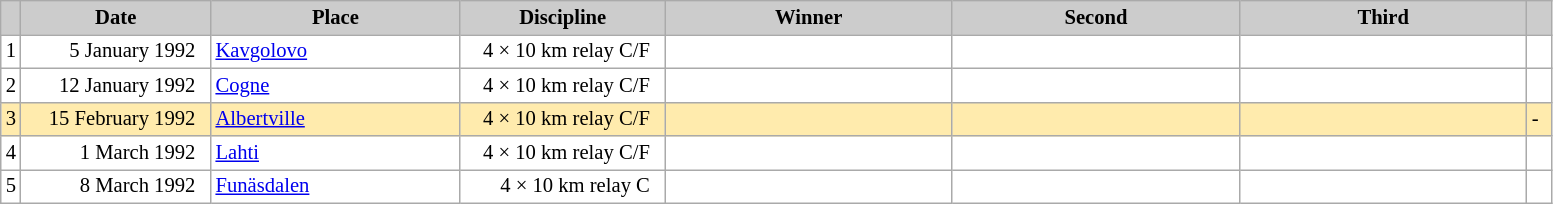<table class="wikitable plainrowheaders" style="background:#fff; font-size:86%; line-height:16px; border:grey solid 1px; border-collapse:collapse;">
<tr style="background:#ccc; text-align:center;">
<th scope="col" style="background:#ccc; width=20 px;"></th>
<th scope="col" style="background:#ccc; width:120px;">Date</th>
<th scope="col" style="background:#ccc; width:160px;">Place</th>
<th scope="col" style="background:#ccc; width:130px;">Discipline</th>
<th scope="col" style="background:#ccc; width:185px;">Winner</th>
<th scope="col" style="background:#ccc; width:185px;">Second</th>
<th scope="col" style="background:#ccc; width:185px;">Third</th>
<th scope="col" style="background:#ccc; width:10px;"></th>
</tr>
<tr>
<td align=center>1</td>
<td align=right>5 January 1992  </td>
<td>  <a href='#'>Kavgolovo</a></td>
<td align=right>4 × 10 km relay C/F  </td>
<td></td>
<td></td>
<td></td>
<td></td>
</tr>
<tr>
<td align=center>2</td>
<td align=right>12 January 1992  </td>
<td> <a href='#'>Cogne</a></td>
<td align=right>4 × 10 km relay C/F  </td>
<td></td>
<td></td>
<td></td>
<td></td>
</tr>
<tr style="background:#FFEBAD">
<td align=center>3</td>
<td align=right>15 February 1992  </td>
<td> <a href='#'>Albertville</a></td>
<td align=right>4 × 10 km relay C/F  </td>
<td></td>
<td></td>
<td></td>
<td>-</td>
</tr>
<tr>
<td align=center>4</td>
<td align=right>1 March 1992  </td>
<td> <a href='#'>Lahti</a></td>
<td align=right>4 × 10 km relay C/F  </td>
<td></td>
<td></td>
<td></td>
<td></td>
</tr>
<tr>
<td align=center>5</td>
<td align=right>8 March 1992  </td>
<td> <a href='#'>Funäsdalen</a></td>
<td align=right>4 × 10 km relay C  </td>
<td></td>
<td></td>
<td></td>
<td></td>
</tr>
</table>
